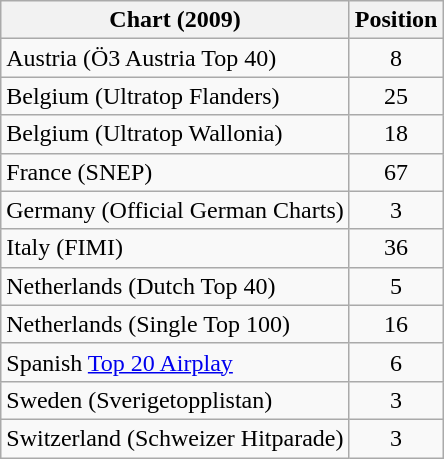<table class="wikitable sortable">
<tr>
<th>Chart (2009)</th>
<th>Position</th>
</tr>
<tr>
<td>Austria (Ö3 Austria Top 40)</td>
<td style="text-align:center;">8</td>
</tr>
<tr>
<td>Belgium (Ultratop Flanders)</td>
<td style="text-align:center;">25</td>
</tr>
<tr>
<td>Belgium (Ultratop Wallonia)</td>
<td style="text-align:center;">18</td>
</tr>
<tr>
<td>France (SNEP)</td>
<td style="text-align:center;">67</td>
</tr>
<tr>
<td>Germany (Official German Charts)</td>
<td style="text-align:center;">3</td>
</tr>
<tr>
<td>Italy (FIMI)</td>
<td style="text-align:center;">36</td>
</tr>
<tr>
<td>Netherlands (Dutch Top 40)</td>
<td style="text-align:center;">5</td>
</tr>
<tr>
<td>Netherlands (Single Top 100)</td>
<td style="text-align:center;">16</td>
</tr>
<tr>
<td>Spanish <a href='#'>Top 20 Airplay</a></td>
<td align="center">6</td>
</tr>
<tr>
<td>Sweden (Sverigetopplistan)</td>
<td style="text-align:center;">3</td>
</tr>
<tr>
<td>Switzerland (Schweizer Hitparade)</td>
<td style="text-align:center;">3</td>
</tr>
</table>
